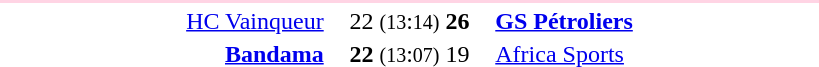<table style="text-align:center" width=550>
<tr>
<th width=30%></th>
<th width=15%></th>
<th width=30%></th>
</tr>
<tr align="left" bgcolor=#ffd4e4>
<td colspan=4></td>
</tr>
<tr>
<td align="right"><a href='#'>HC Vainqueur</a> </td>
<td>22 <small>(13</small>:<small>14)</small> <strong>26</strong></td>
<td align=left> <strong><a href='#'>GS Pétroliers</a></strong></td>
</tr>
<tr>
<td align="right"><strong><a href='#'>Bandama</a></strong> </td>
<td><strong>22</strong> <small>(13</small>:<small>07)</small> 19</td>
<td align=left> <a href='#'>Africa Sports</a></td>
</tr>
</table>
